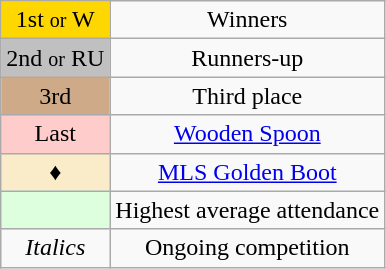<table class="wikitable" style="text-align:center">
<tr>
<td style=background:gold>1st <small>or</small> W</td>
<td>Winners</td>
</tr>
<tr>
<td style=background:silver>2nd <small>or</small> RU</td>
<td>Runners-up</td>
</tr>
<tr>
<td style=background:#CFAA88>3rd</td>
<td>Third place</td>
</tr>
<tr>
<td style=background:#FFCCCC>Last</td>
<td><a href='#'>Wooden Spoon</a></td>
</tr>
<tr>
<td style=background:#FAECC8;">♦</td>
<td><a href='#'>MLS Golden Boot</a></td>
</tr>
<tr>
<td style="background:#dfd;"> </td>
<td>Highest average attendance</td>
</tr>
<tr>
<td><em>Italics</em></td>
<td>Ongoing competition</td>
</tr>
</table>
